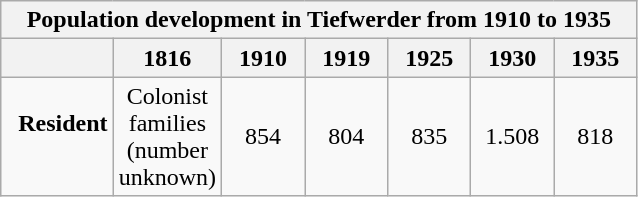<table class="wikitable" width="97,5%" style="text-align:center">
<tr>
<th colspan="9"><strong>Population development in Tiefwerder from 1910 to 1935</strong></th>
</tr>
<tr class="hintergrundfarbe6">
<th width="7,5%"></th>
<th width="7,5%">  1816  </th>
<th width="7,5%">  1910  </th>
<th width="7,5%">  1919  </th>
<th width="7,5%">  1925  </th>
<th width="7,5%">  1930  </th>
<th width="7,5%">  1935  </th>
</tr>
<tr style="text-align:center">
<td>  <strong>Resident</strong>  </td>
<td>Colonist families (number unknown)</td>
<td>854</td>
<td>804</td>
<td>835</td>
<td>1.508</td>
<td>818</td>
</tr>
</table>
